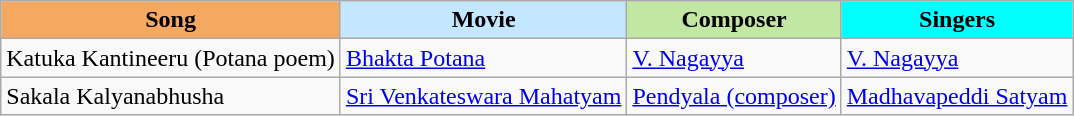<table class="wikitable sortable">
<tr>
<th style="background:#f4a860">Song</th>
<th style="background:#c2e7ff">Movie</th>
<th style="background:#c2e7a3">Composer</th>
<th style="background:#00ffff">Singers</th>
</tr>
<tr>
<td>Katuka Kantineeru (Potana poem)</td>
<td><a href='#'>Bhakta Potana</a></td>
<td><a href='#'>V. Nagayya</a></td>
<td><a href='#'>V. Nagayya</a></td>
</tr>
<tr>
<td>Sakala Kalyanabhusha</td>
<td><a href='#'>Sri Venkateswara Mahatyam</a></td>
<td><a href='#'>Pendyala (composer)</a></td>
<td><a href='#'>Madhavapeddi Satyam</a></td>
</tr>
</table>
